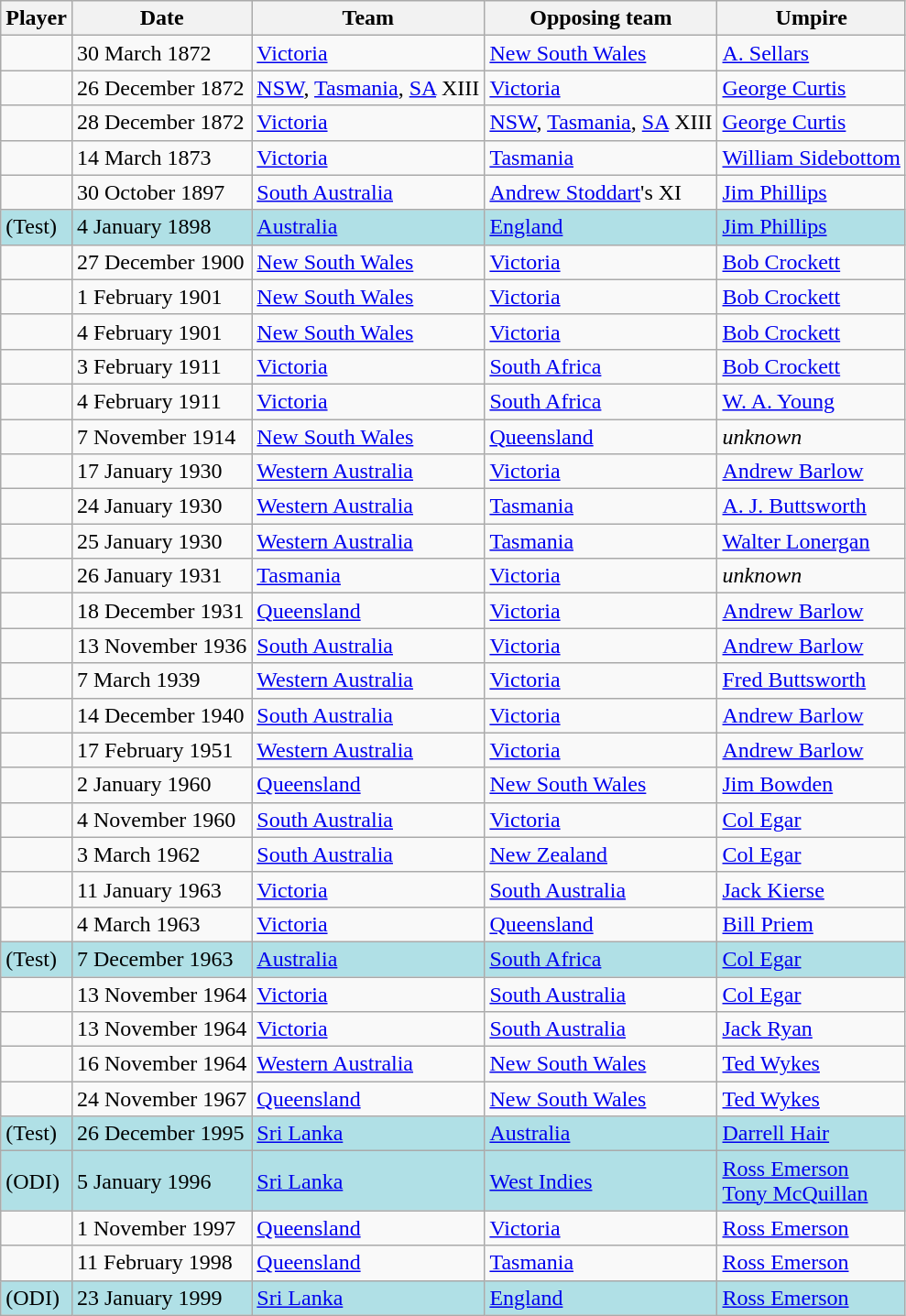<table class="wikitable sortable">
<tr>
<th>Player</th>
<th>Date</th>
<th>Team</th>
<th>Opposing team</th>
<th>Umpire</th>
</tr>
<tr>
<td></td>
<td>30 March 1872</td>
<td><a href='#'>Victoria</a></td>
<td><a href='#'>New South Wales</a></td>
<td><a href='#'>A. Sellars</a></td>
</tr>
<tr>
<td></td>
<td>26 December 1872</td>
<td><a href='#'>NSW</a>, <a href='#'>Tasmania</a>, <a href='#'>SA</a> XIII</td>
<td><a href='#'>Victoria</a></td>
<td><a href='#'>George Curtis</a></td>
</tr>
<tr>
<td></td>
<td>28 December 1872</td>
<td><a href='#'>Victoria</a></td>
<td><a href='#'>NSW</a>, <a href='#'>Tasmania</a>, <a href='#'>SA</a> XIII</td>
<td><a href='#'>George Curtis</a></td>
</tr>
<tr>
<td></td>
<td>14 March 1873</td>
<td><a href='#'>Victoria</a></td>
<td><a href='#'>Tasmania</a></td>
<td><a href='#'>William Sidebottom</a></td>
</tr>
<tr>
<td></td>
<td>30 October 1897</td>
<td><a href='#'>South Australia</a></td>
<td><a href='#'>Andrew Stoddart</a>'s XI</td>
<td><a href='#'>Jim Phillips</a></td>
</tr>
<tr style="background-color: #B0E0E6;" |>
<td> (Test)</td>
<td>4 January 1898</td>
<td><a href='#'>Australia</a></td>
<td><a href='#'>England</a></td>
<td><a href='#'>Jim Phillips</a></td>
</tr>
<tr>
<td></td>
<td>27 December 1900</td>
<td><a href='#'>New South Wales</a></td>
<td><a href='#'>Victoria</a></td>
<td><a href='#'>Bob Crockett</a></td>
</tr>
<tr>
<td></td>
<td>1 February 1901</td>
<td><a href='#'>New South Wales</a></td>
<td><a href='#'>Victoria</a></td>
<td><a href='#'>Bob Crockett</a></td>
</tr>
<tr>
<td></td>
<td>4 February 1901</td>
<td><a href='#'>New South Wales</a></td>
<td><a href='#'>Victoria</a></td>
<td><a href='#'>Bob Crockett</a></td>
</tr>
<tr>
<td></td>
<td>3 February 1911</td>
<td><a href='#'>Victoria</a></td>
<td><a href='#'>South Africa</a></td>
<td><a href='#'>Bob Crockett</a></td>
</tr>
<tr>
<td></td>
<td>4 February 1911</td>
<td><a href='#'>Victoria</a></td>
<td><a href='#'>South Africa</a></td>
<td><a href='#'>W. A. Young</a></td>
</tr>
<tr>
<td></td>
<td>7 November 1914</td>
<td><a href='#'>New South Wales</a></td>
<td><a href='#'>Queensland</a></td>
<td><em>unknown</em></td>
</tr>
<tr>
<td></td>
<td>17 January 1930</td>
<td><a href='#'>Western Australia</a></td>
<td><a href='#'>Victoria</a></td>
<td><a href='#'>Andrew Barlow</a></td>
</tr>
<tr>
<td></td>
<td>24 January 1930</td>
<td><a href='#'>Western Australia</a></td>
<td><a href='#'>Tasmania</a></td>
<td><a href='#'>A. J. Buttsworth</a></td>
</tr>
<tr>
<td></td>
<td>25 January 1930</td>
<td><a href='#'>Western Australia</a></td>
<td><a href='#'>Tasmania</a></td>
<td><a href='#'>Walter Lonergan</a></td>
</tr>
<tr>
<td></td>
<td>26 January 1931</td>
<td><a href='#'>Tasmania</a></td>
<td><a href='#'>Victoria</a></td>
<td><em>unknown</em></td>
</tr>
<tr>
<td></td>
<td>18 December 1931</td>
<td><a href='#'>Queensland</a></td>
<td><a href='#'>Victoria</a></td>
<td><a href='#'>Andrew Barlow</a></td>
</tr>
<tr>
<td></td>
<td>13 November 1936</td>
<td><a href='#'>South Australia</a></td>
<td><a href='#'>Victoria</a></td>
<td><a href='#'>Andrew Barlow</a></td>
</tr>
<tr>
<td></td>
<td>7 March 1939</td>
<td><a href='#'>Western Australia</a></td>
<td><a href='#'>Victoria</a></td>
<td><a href='#'>Fred Buttsworth</a></td>
</tr>
<tr>
<td></td>
<td>14 December 1940</td>
<td><a href='#'>South Australia</a></td>
<td><a href='#'>Victoria</a></td>
<td><a href='#'>Andrew Barlow</a></td>
</tr>
<tr>
<td></td>
<td>17 February 1951</td>
<td><a href='#'>Western Australia</a></td>
<td><a href='#'>Victoria</a></td>
<td><a href='#'>Andrew Barlow</a></td>
</tr>
<tr>
<td></td>
<td>2 January 1960</td>
<td><a href='#'>Queensland</a></td>
<td><a href='#'>New South Wales</a></td>
<td><a href='#'>Jim Bowden</a></td>
</tr>
<tr>
<td></td>
<td>4 November 1960</td>
<td><a href='#'>South Australia</a></td>
<td><a href='#'>Victoria</a></td>
<td><a href='#'>Col Egar</a></td>
</tr>
<tr>
<td></td>
<td>3 March 1962</td>
<td><a href='#'>South Australia</a></td>
<td><a href='#'>New Zealand</a></td>
<td><a href='#'>Col Egar</a></td>
</tr>
<tr>
<td></td>
<td>11 January 1963</td>
<td><a href='#'>Victoria</a></td>
<td><a href='#'>South Australia</a></td>
<td><a href='#'>Jack Kierse</a></td>
</tr>
<tr>
<td></td>
<td>4 March 1963</td>
<td><a href='#'>Victoria</a></td>
<td><a href='#'>Queensland</a></td>
<td><a href='#'>Bill Priem</a></td>
</tr>
<tr style="background-color: #B0E0E6;" |>
<td> (Test)</td>
<td>7 December 1963</td>
<td><a href='#'>Australia</a></td>
<td><a href='#'>South Africa</a></td>
<td><a href='#'>Col Egar</a></td>
</tr>
<tr>
<td></td>
<td>13 November 1964</td>
<td><a href='#'>Victoria</a></td>
<td><a href='#'>South Australia</a></td>
<td><a href='#'>Col Egar</a></td>
</tr>
<tr>
<td></td>
<td>13 November 1964</td>
<td><a href='#'>Victoria</a></td>
<td><a href='#'>South Australia</a></td>
<td><a href='#'>Jack Ryan</a></td>
</tr>
<tr>
<td></td>
<td>16 November 1964</td>
<td><a href='#'>Western Australia</a></td>
<td><a href='#'>New South Wales</a></td>
<td><a href='#'>Ted Wykes</a></td>
</tr>
<tr>
<td></td>
<td>24 November 1967</td>
<td><a href='#'>Queensland</a></td>
<td><a href='#'>New South Wales</a></td>
<td><a href='#'>Ted Wykes</a></td>
</tr>
<tr style="background-color: #B0E0E6;" |>
<td> (Test)</td>
<td>26 December 1995</td>
<td><a href='#'>Sri Lanka</a></td>
<td><a href='#'>Australia</a></td>
<td><a href='#'>Darrell Hair</a></td>
</tr>
<tr style="background-color: #B0E0E6;" |>
<td> (ODI)</td>
<td>5 January 1996</td>
<td><a href='#'>Sri Lanka</a></td>
<td><a href='#'>West Indies</a></td>
<td><a href='#'>Ross Emerson</a><br><a href='#'>Tony McQuillan</a></td>
</tr>
<tr>
<td></td>
<td>1 November 1997</td>
<td><a href='#'>Queensland</a></td>
<td><a href='#'>Victoria</a></td>
<td><a href='#'>Ross Emerson</a></td>
</tr>
<tr>
<td></td>
<td>11 February 1998</td>
<td><a href='#'>Queensland</a></td>
<td><a href='#'>Tasmania</a></td>
<td><a href='#'>Ross Emerson</a></td>
</tr>
<tr style="background-color: #B0E0E6;" |>
<td> (ODI)</td>
<td>23 January 1999</td>
<td><a href='#'>Sri Lanka</a></td>
<td><a href='#'>England</a></td>
<td><a href='#'>Ross Emerson</a></td>
</tr>
</table>
